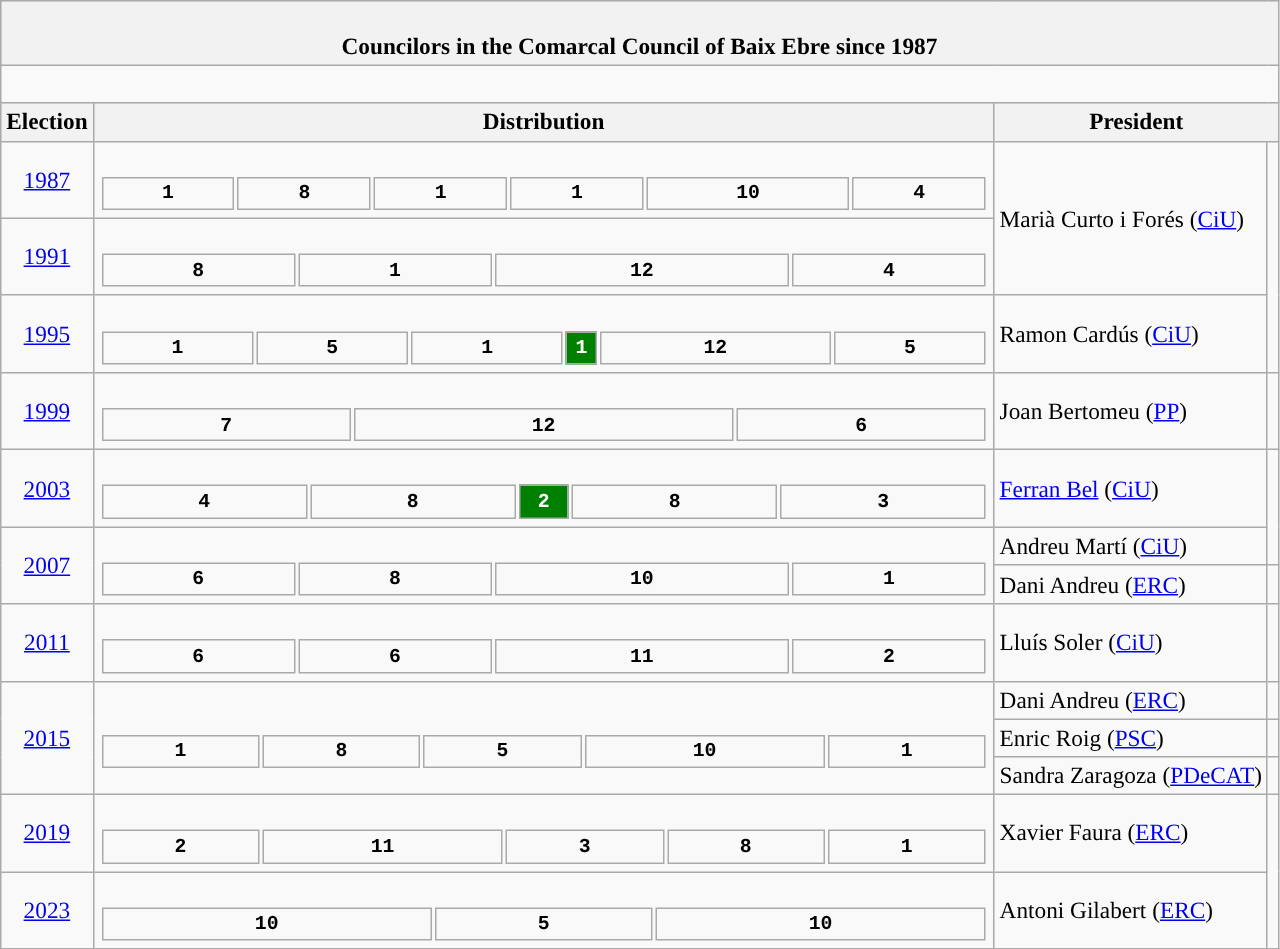<table class="wikitable" style="font-size:97%;">
<tr bgcolor="#CCCCCC">
<th colspan="4"><br>Councilors in the Comarcal Council of Baix Ebre since 1987</th>
</tr>
<tr>
<td colspan="4"><br>















</td>
</tr>
<tr bgcolor="#CCCCCC">
<th>Election</th>
<th>Distribution</th>
<th colspan="2">President</th>
</tr>
<tr>
<td align=center><a href='#'>1987</a></td>
<td><br><table style="width:45em; font-size:85%; text-align:center; font-family:Courier New;">
<tr style="font-weight:bold">
<td style="background:">1</td>
<td style="background:">8</td>
<td style="background:">1</td>
<td style="background:">1</td>
<td style="background:">10</td>
<td style="background:">4</td>
</tr>
</table>
</td>
<td rowspan="2">Marià Curto i Forés (<a href='#'>CiU</a>)</td>
<td rowspan="3" style="background:"></td>
</tr>
<tr>
<td align=center><a href='#'>1991</a></td>
<td><br><table style="width:45em; font-size:85%; text-align:center; font-family:Courier New;">
<tr style="font-weight:bold">
<td style="background:">8</td>
<td style="background:">1</td>
<td style="background:">12</td>
<td style="background:">4</td>
</tr>
</table>
</td>
</tr>
<tr>
<td align=center><a href='#'>1995</a></td>
<td><br><table style="width:45em; font-size:85%; text-align:center; font-family:Courier New;">
<tr style="font-weight:bold">
<td style="background:">1</td>
<td style="background:">5</td>
<td style="background:">1</td>
<td style="background:#008000; width:1em; color:white;">1</td>
<td style="background:">12</td>
<td style="background:">5</td>
</tr>
</table>
</td>
<td>Ramon Cardús (<a href='#'>CiU</a>)</td>
</tr>
<tr>
<td align=center><a href='#'>1999</a></td>
<td><br><table style="width:45em; font-size:85%; text-align:center; font-family:Courier New;">
<tr style="font-weight:bold">
<td style="background:">7</td>
<td style="background:">12</td>
<td style="background:">6</td>
</tr>
</table>
</td>
<td>Joan Bertomeu (<a href='#'>PP</a>)</td>
<td style="background:"></td>
</tr>
<tr>
<td align=center><a href='#'>2003</a></td>
<td><br><table style="width:45em; font-size:85%; text-align:center; font-family:Courier New;">
<tr style="font-weight:bold">
<td style="background:">4</td>
<td style="background:">8</td>
<td style="background:#008000; width:2em; color:white;">2</td>
<td style="background:">8</td>
<td style="background:">3</td>
</tr>
</table>
</td>
<td><a href='#'>Ferran Bel</a> (<a href='#'>CiU</a>)</td>
<td rowspan="2" style="background:"></td>
</tr>
<tr>
<td rowspan="2" align=center><a href='#'>2007</a></td>
<td rowspan="2"><br><table style="width:45em; font-size:85%; text-align:center; font-family:Courier New;">
<tr style="font-weight:bold">
<td style="background:">6</td>
<td style="background:">8</td>
<td style="background:">10</td>
<td style="background:">1</td>
</tr>
</table>
</td>
<td>Andreu Martí (<a href='#'>CiU</a>) </td>
</tr>
<tr>
<td>Dani Andreu (<a href='#'>ERC</a>) </td>
<td style="background:"></td>
</tr>
<tr>
<td rowspan="1" align=center><a href='#'>2011</a></td>
<td><br><table style="width:45em; font-size:85%; text-align:center; font-family:Courier New;">
<tr style="font-weight:bold">
<td style="background:">6</td>
<td style="background:">6</td>
<td style="background:">11</td>
<td style="background:">2</td>
</tr>
</table>
</td>
<td>Lluís Soler (<a href='#'>CiU</a>)</td>
<td style="background:"></td>
</tr>
<tr>
<td rowspan="3" align=center><a href='#'>2015</a></td>
<td rowspan="3"><br><table style="width:45em; font-size:85%; text-align:center; font-family:Courier New;">
<tr style="font-weight:bold">
<td style="background:">1</td>
<td style="background:">8</td>
<td style="background:">5</td>
<td style="background:">10</td>
<td style="background:">1</td>
</tr>
</table>
</td>
<td>Dani Andreu (<a href='#'>ERC</a>) </td>
<td style="background:"></td>
</tr>
<tr>
<td>Enric Roig (<a href='#'>PSC</a>) </td>
<td style="background:"></td>
</tr>
<tr>
<td>Sandra Zaragoza (<a href='#'>PDeCAT</a>) </td>
<td style="background:"></td>
</tr>
<tr>
<td align=center><a href='#'>2019</a></td>
<td><br><table style="width:45em; font-size:85%; text-align:center; font-family:Courier New;">
<tr style="font-weight:bold">
<td style="background:">2</td>
<td style="background:">11</td>
<td style="background:">3</td>
<td style="background:">8</td>
<td style="background:">1</td>
</tr>
</table>
</td>
<td>Xavier Faura (<a href='#'>ERC</a>)</td>
<td rowspan="2" style="background:"></td>
</tr>
<tr>
<td align=center><a href='#'>2023</a></td>
<td><br><table style="width:45em; font-size:85%; text-align:center; font-family:Courier New;">
<tr style="font-weight:bold">
<td style="background:">10</td>
<td style="background:">5</td>
<td style="background:">10</td>
</tr>
</table>
</td>
<td rowspan="1">Antoni Gilabert (<a href='#'>ERC</a>)</td>
</tr>
</table>
